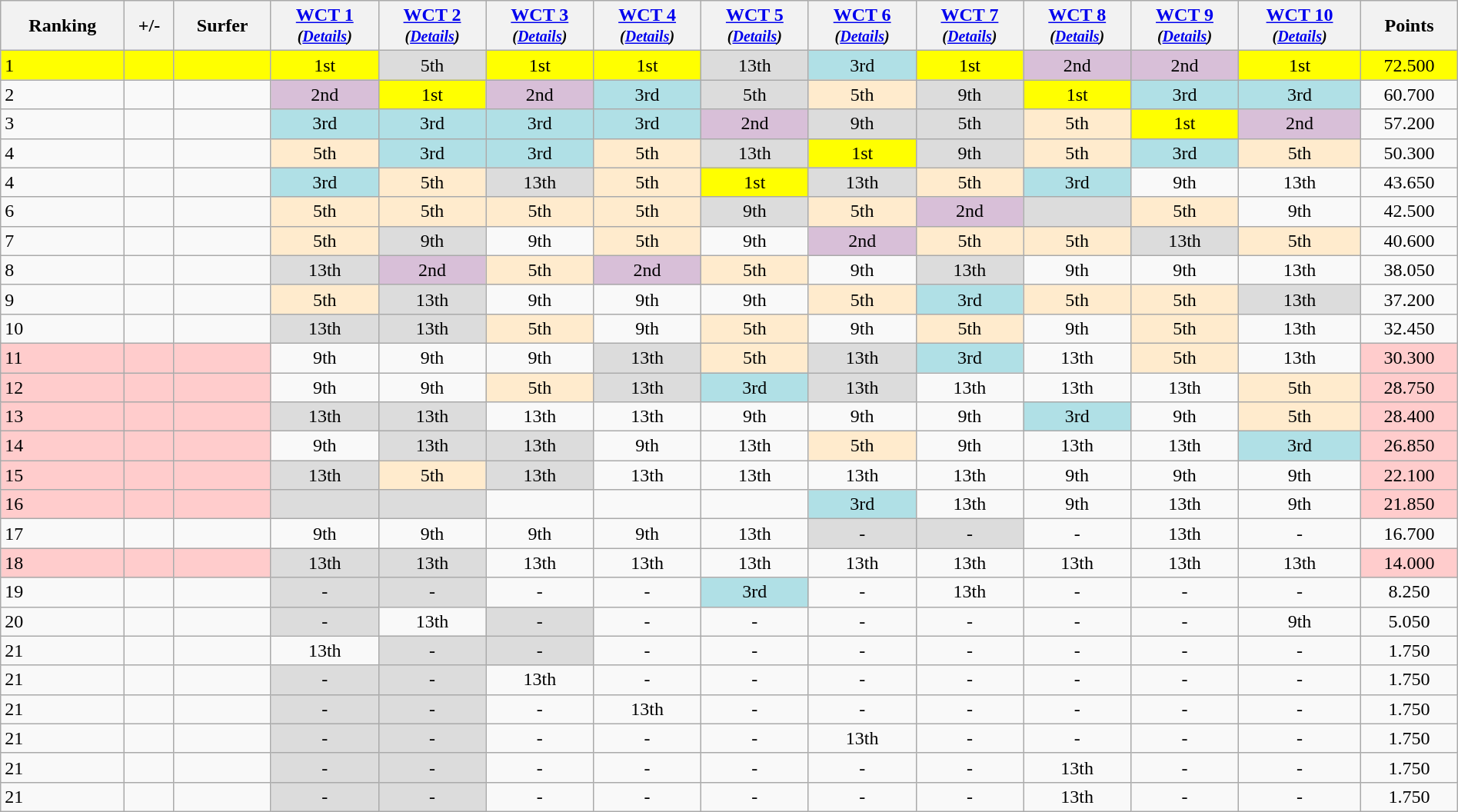<table class="wikitable" style="width:100%; text-align: center">
<tr>
<th>Ranking</th>
<th>+/-</th>
<th>Surfer</th>
<th><a href='#'>WCT 1</a> <br><small><em>(<a href='#'>Details</a>)</em></small></th>
<th><a href='#'>WCT 2</a> <br> <small><em>(<a href='#'>Details</a>)</em></small></th>
<th><a href='#'>WCT 3</a> <br> <small><em>(<a href='#'>Details</a>)</em></small></th>
<th><a href='#'>WCT 4</a> <br> <small><em>(<a href='#'>Details</a>)</em></small></th>
<th><a href='#'>WCT 5</a> <br> <small><em>(<a href='#'>Details</a>)</em></small></th>
<th><a href='#'>WCT 6</a> <br> <small><em>(<a href='#'>Details</a>)</em></small></th>
<th><a href='#'>WCT 7</a> <br> <small><em>(<a href='#'>Details</a>)</em></small></th>
<th><a href='#'>WCT 8</a> <br> <small><em>(<a href='#'>Details</a>)</em></small></th>
<th><a href='#'>WCT 9</a> <br> <small><em>(<a href='#'>Details</a>)</em></small></th>
<th><a href='#'>WCT 10</a> <br> <small><em>(<a href='#'>Details</a>)</em></small></th>
<th>Points</th>
</tr>
<tr>
<td align=left bgcolor=yellow>1</td>
<td bgcolor=yellow></td>
<td align=left bgcolor=yellow></td>
<td bgcolor=yellow>1st</td>
<td bgcolor=#dcdcdc>5th</td>
<td bgcolor=yellow>1st</td>
<td bgcolor=yellow>1st</td>
<td bgcolor=#dcdcdc>13th</td>
<td bgcolor=#B0E0E6>3rd</td>
<td bgcolor=yellow>1st</td>
<td bgcolor=thistle>2nd</td>
<td bgcolor=thistle>2nd</td>
<td bgcolor=yellow>1st</td>
<td bgcolor=yellow>72.500</td>
</tr>
<tr>
<td style="text-align:left">2</td>
<td></td>
<td style="text-align:left"></td>
<td bgcolor=thistle>2nd</td>
<td bgcolor=yellow>1st</td>
<td bgcolor=thistle>2nd</td>
<td bgcolor=#B0E0E6>3rd</td>
<td bgcolor=#dcdcdc>5th</td>
<td bgcolor=ffebcd>5th</td>
<td bgcolor=#dcdcdc>9th</td>
<td bgcolor=yellow>1st</td>
<td bgcolor=#B0E0E6>3rd</td>
<td bgcolor=#B0E0E6>3rd</td>
<td>60.700</td>
</tr>
<tr>
<td align=left>3</td>
<td></td>
<td align=left></td>
<td bgcolor=#B0E0E6>3rd</td>
<td bgcolor=#B0E0E6>3rd</td>
<td bgcolor=#B0E0E6>3rd</td>
<td bgcolor=#B0E0E6>3rd</td>
<td bgcolor=thistle>2nd</td>
<td bgcolor=#dcdcdc>9th</td>
<td bgcolor=#dcdcdc>5th</td>
<td bgcolor=ffebcd>5th</td>
<td bgcolor=yellow>1st</td>
<td bgcolor=thistle>2nd</td>
<td>57.200</td>
</tr>
<tr>
<td align=left>4</td>
<td></td>
<td align=left></td>
<td bgcolor=ffebcd>5th</td>
<td bgcolor=#B0E0E6>3rd</td>
<td bgcolor=#B0E0E6>3rd</td>
<td bgcolor=ffebcd>5th</td>
<td bgcolor=#dcdcdc>13th</td>
<td bgcolor=yellow>1st</td>
<td bgcolor=#dcdcdc>9th</td>
<td bgcolor=ffebcd>5th</td>
<td bgcolor=#B0E0E6>3rd</td>
<td bgcolor=ffebcd>5th</td>
<td>50.300</td>
</tr>
<tr>
<td align=left>4</td>
<td></td>
<td align=left></td>
<td bgcolor=#B0E0E6>3rd</td>
<td bgcolor=ffebcd>5th</td>
<td bgcolor=#dcdcdc>13th</td>
<td bgcolor=ffebcd>5th</td>
<td bgcolor=yellow>1st</td>
<td bgcolor=#dcdcdc>13th</td>
<td bgcolor=ffebcd>5th</td>
<td bgcolor=#B0E0E6>3rd</td>
<td>9th</td>
<td>13th</td>
<td>43.650</td>
</tr>
<tr>
<td align=left>6</td>
<td></td>
<td align=left></td>
<td bgcolor=ffebcd>5th</td>
<td bgcolor=ffebcd>5th</td>
<td bgcolor=ffebcd>5th</td>
<td bgcolor=ffebcd>5th</td>
<td bgcolor=#dcdcdc>9th</td>
<td bgcolor=ffebcd>5th</td>
<td bgcolor=thistle>2nd</td>
<td bgcolor=#dcdcdc><strong></strong></td>
<td bgcolor=ffebcd>5th</td>
<td>9th</td>
<td>42.500</td>
</tr>
<tr>
<td align=left>7</td>
<td></td>
<td align=left></td>
<td bgcolor=ffebcd>5th</td>
<td bgcolor=#dcdcdc>9th</td>
<td>9th</td>
<td bgcolor=ffebcd>5th</td>
<td>9th</td>
<td bgcolor=thistle>2nd</td>
<td bgcolor=ffebcd>5th</td>
<td bgcolor=ffebcd>5th</td>
<td bgcolor=#dcdcdc>13th</td>
<td bgcolor=ffebcd>5th</td>
<td>40.600</td>
</tr>
<tr>
<td align=left>8</td>
<td></td>
<td align=left></td>
<td bgcolor=#dcdcdc>13th</td>
<td bgcolor=thistle>2nd</td>
<td bgcolor=ffebcd>5th</td>
<td bgcolor=thistle>2nd</td>
<td bgcolor=ffebcd>5th</td>
<td>9th</td>
<td bgcolor=#dcdcdc>13th</td>
<td>9th</td>
<td>9th</td>
<td>13th</td>
<td>38.050</td>
</tr>
<tr>
<td align=left>9</td>
<td></td>
<td align=left></td>
<td bgcolor=ffebcd>5th</td>
<td bgcolor=#dcdcdc>13th</td>
<td>9th</td>
<td>9th</td>
<td>9th</td>
<td bgcolor=ffebcd>5th</td>
<td bgcolor=#B0E0E6>3rd</td>
<td bgcolor=ffebcd>5th</td>
<td bgcolor=ffebcd>5th</td>
<td bgcolor=#dcdcdc>13th</td>
<td>37.200</td>
</tr>
<tr>
<td align=left>10</td>
<td></td>
<td align=left></td>
<td bgcolor=#dcdcdc>13th</td>
<td bgcolor=#dcdcdc>13th</td>
<td bgcolor=ffebcd>5th</td>
<td>9th</td>
<td bgcolor=ffebcd>5th</td>
<td>9th</td>
<td bgcolor=ffebcd>5th</td>
<td>9th</td>
<td bgcolor=ffebcd>5th</td>
<td>13th</td>
<td>32.450</td>
</tr>
<tr>
<td style="text-align:left" bgcolor=FFCCCC>11</td>
<td bgcolor=FFCCCC></td>
<td style="text-align:left" bgcolor=FFCCCC></td>
<td>9th</td>
<td>9th</td>
<td>9th</td>
<td bgcolor=#dcdcdc>13th</td>
<td bgcolor=ffebcd>5th</td>
<td bgcolor=#dcdcdc>13th</td>
<td bgcolor=#B0E0E6>3rd</td>
<td>13th</td>
<td bgcolor=ffebcd>5th</td>
<td>13th</td>
<td bgcolor=FFCCCC>30.300</td>
</tr>
<tr>
<td style="text-align:left" bgcolor=FFCCCC>12</td>
<td bgcolor=FFCCCC></td>
<td style="text-align:left" bgcolor=FFCCCC></td>
<td>9th</td>
<td>9th</td>
<td bgcolor=ffebcd>5th</td>
<td bgcolor=#dcdcdc>13th</td>
<td bgcolor=#B0E0E6>3rd</td>
<td bgcolor=#dcdcdc>13th</td>
<td>13th</td>
<td>13th</td>
<td>13th</td>
<td bgcolor=ffebcd>5th</td>
<td bgcolor=FFCCCC>28.750</td>
</tr>
<tr>
<td style="text-align:left" bgcolor=FFCCCC>13</td>
<td bgcolor=FFCCCC></td>
<td style="text-align:left" bgcolor=FFCCCC></td>
<td bgcolor=#dcdcdc>13th</td>
<td bgcolor=#dcdcdc>13th</td>
<td>13th</td>
<td>13th</td>
<td>9th</td>
<td>9th</td>
<td>9th</td>
<td bgcolor=#B0E0E6>3rd</td>
<td>9th</td>
<td bgcolor=ffebcd>5th</td>
<td bgcolor=FFCCCC>28.400</td>
</tr>
<tr>
<td style="text-align:left" bgcolor=FFCCCC>14</td>
<td bgcolor=FFCCCC></td>
<td style="text-align:left" bgcolor=FFCCCC></td>
<td>9th</td>
<td bgcolor=#dcdcdc>13th</td>
<td bgcolor=#dcdcdc>13th</td>
<td>9th</td>
<td>13th</td>
<td bgcolor=ffebcd>5th</td>
<td>9th</td>
<td>13th</td>
<td>13th</td>
<td bgcolor=#B0E0E6>3rd</td>
<td bgcolor=FFCCCC>26.850</td>
</tr>
<tr>
<td style="text-align:left" bgcolor=FFCCCC>15</td>
<td bgcolor=FFCCCC></td>
<td style="text-align:left" bgcolor=FFCCCC></td>
<td bgcolor=#dcdcdc>13th</td>
<td bgcolor=ffebcd>5th</td>
<td bgcolor=#dcdcdc>13th</td>
<td>13th</td>
<td>13th</td>
<td>13th</td>
<td>13th</td>
<td>9th</td>
<td>9th</td>
<td>9th</td>
<td bgcolor=FFCCCC>22.100</td>
</tr>
<tr>
<td style="text-align:left" bgcolor=FFCCCC>16</td>
<td bgcolor=FFCCCC></td>
<td style="text-align:left" bgcolor=FFCCCC></td>
<td bgcolor=#dcdcdc><strong></strong></td>
<td bgcolor=#dcdcdc><strong></strong></td>
<td><strong></strong></td>
<td><strong></strong></td>
<td><strong></strong></td>
<td bgcolor=#B0E0E6>3rd</td>
<td>13th</td>
<td>9th</td>
<td>13th</td>
<td>9th</td>
<td bgcolor=FFCCCC>21.850</td>
</tr>
<tr>
<td align=left>17</td>
<td></td>
<td align=left></td>
<td>9th</td>
<td>9th</td>
<td>9th</td>
<td>9th</td>
<td>13th</td>
<td bgcolor=#dcdcdc>-</td>
<td bgcolor=#dcdcdc>-</td>
<td>-</td>
<td>13th</td>
<td>-</td>
<td>16.700</td>
</tr>
<tr>
<td style="text-align:left" bgcolor=FFCCCC>18</td>
<td bgcolor=FFCCCC></td>
<td style="text-align:left" bgcolor=FFCCCC></td>
<td bgcolor=#dcdcdc>13th</td>
<td bgcolor=#dcdcdc>13th</td>
<td>13th</td>
<td>13th</td>
<td>13th</td>
<td>13th</td>
<td>13th</td>
<td>13th</td>
<td>13th</td>
<td>13th</td>
<td bgcolor=FFCCCC>14.000</td>
</tr>
<tr>
<td align=left>19</td>
<td></td>
<td align=left></td>
<td bgcolor=#dcdcdc>-</td>
<td bgcolor=#dcdcdc>-</td>
<td>-</td>
<td>-</td>
<td bgcolor=#B0E0E6>3rd</td>
<td>-</td>
<td>13th</td>
<td>-</td>
<td>-</td>
<td>-</td>
<td>8.250</td>
</tr>
<tr>
<td align=left>20</td>
<td></td>
<td align=left></td>
<td bgcolor=#dcdcdc>-</td>
<td>13th</td>
<td bgcolor=#dcdcdc>-</td>
<td>-</td>
<td>-</td>
<td>-</td>
<td>-</td>
<td>-</td>
<td>-</td>
<td>9th</td>
<td>5.050</td>
</tr>
<tr>
<td align=left>21</td>
<td></td>
<td align=left></td>
<td>13th</td>
<td bgcolor=#dcdcdc>-</td>
<td bgcolor=#dcdcdc>-</td>
<td>-</td>
<td>-</td>
<td>-</td>
<td>-</td>
<td>-</td>
<td>-</td>
<td>-</td>
<td>1.750</td>
</tr>
<tr>
<td align=left>21</td>
<td></td>
<td align=left></td>
<td bgcolor=#dcdcdc>-</td>
<td bgcolor=#dcdcdc>-</td>
<td>13th</td>
<td>-</td>
<td>-</td>
<td>-</td>
<td>-</td>
<td>-</td>
<td>-</td>
<td>-</td>
<td>1.750</td>
</tr>
<tr>
<td align=left>21</td>
<td></td>
<td align=left></td>
<td bgcolor=#dcdcdc>-</td>
<td bgcolor=#dcdcdc>-</td>
<td>-</td>
<td>13th</td>
<td>-</td>
<td>-</td>
<td>-</td>
<td>-</td>
<td>-</td>
<td>-</td>
<td>1.750</td>
</tr>
<tr>
<td align=left>21</td>
<td></td>
<td align=left></td>
<td bgcolor=#dcdcdc>-</td>
<td bgcolor=#dcdcdc>-</td>
<td>-</td>
<td>-</td>
<td>-</td>
<td>13th</td>
<td>-</td>
<td>-</td>
<td>-</td>
<td>-</td>
<td>1.750</td>
</tr>
<tr>
<td align=left>21</td>
<td></td>
<td align=left></td>
<td bgcolor=#dcdcdc>-</td>
<td bgcolor=#dcdcdc>-</td>
<td>-</td>
<td>-</td>
<td>-</td>
<td>-</td>
<td>-</td>
<td>13th</td>
<td>-</td>
<td>-</td>
<td>1.750</td>
</tr>
<tr>
<td align=left>21</td>
<td></td>
<td align=left></td>
<td bgcolor=#dcdcdc>-</td>
<td bgcolor=#dcdcdc>-</td>
<td>-</td>
<td>-</td>
<td>-</td>
<td>-</td>
<td>-</td>
<td>13th</td>
<td>-</td>
<td>-</td>
<td>1.750</td>
</tr>
</table>
